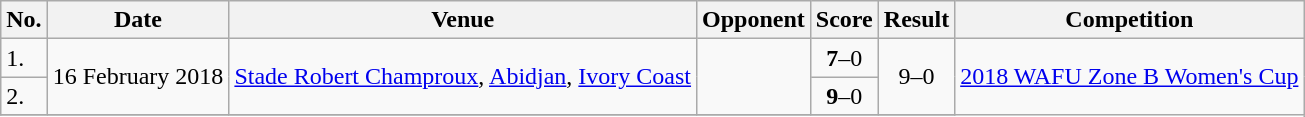<table class="wikitable">
<tr>
<th>No.</th>
<th>Date</th>
<th>Venue</th>
<th>Opponent</th>
<th>Score</th>
<th>Result</th>
<th>Competition</th>
</tr>
<tr>
<td>1.</td>
<td rowspan=2>16 February 2018</td>
<td rowspan=2><a href='#'>Stade Robert Champroux</a>, <a href='#'>Abidjan</a>, <a href='#'>Ivory Coast</a></td>
<td rowspan=2></td>
<td align=center><strong>7</strong>–0</td>
<td rowspan=2 align=center>9–0</td>
<td rowspan=4><a href='#'>2018 WAFU Zone B Women's Cup</a></td>
</tr>
<tr>
<td>2.</td>
<td align=center><strong>9</strong>–0</td>
</tr>
<tr>
</tr>
</table>
